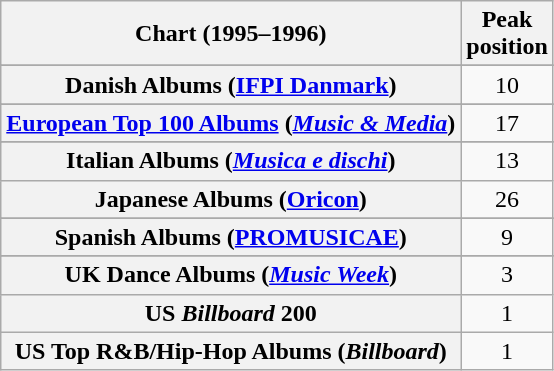<table class="wikitable sortable plainrowheaders" style="text-align:center">
<tr>
<th scope="col">Chart (1995–1996)</th>
<th scope="col">Peak<br>position</th>
</tr>
<tr>
</tr>
<tr>
</tr>
<tr>
</tr>
<tr>
</tr>
<tr>
</tr>
<tr>
<th scope="row">Danish Albums (<a href='#'>IFPI Danmark</a>)</th>
<td>10</td>
</tr>
<tr>
</tr>
<tr>
<th scope="row"><a href='#'>European Top 100 Albums</a> (<em><a href='#'>Music & Media</a></em>)</th>
<td>17</td>
</tr>
<tr>
</tr>
<tr>
</tr>
<tr>
<th scope="row">Italian Albums (<em><a href='#'>Musica e dischi</a></em>)</th>
<td>13</td>
</tr>
<tr>
<th scope="row">Japanese Albums (<a href='#'>Oricon</a>)</th>
<td>26</td>
</tr>
<tr>
</tr>
<tr>
</tr>
<tr>
</tr>
<tr>
<th scope="row">Spanish Albums (<a href='#'>PROMUSICAE</a>)</th>
<td>9</td>
</tr>
<tr>
</tr>
<tr>
</tr>
<tr>
</tr>
<tr>
</tr>
<tr>
<th scope="row">UK Dance Albums (<em><a href='#'>Music Week</a></em>)</th>
<td>3</td>
</tr>
<tr>
<th scope="row">US <em>Billboard</em> 200</th>
<td>1</td>
</tr>
<tr>
<th scope="row">US Top R&B/Hip-Hop Albums (<em>Billboard</em>)</th>
<td>1</td>
</tr>
</table>
